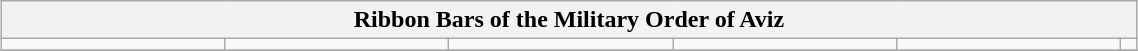<table align=center class=wikitable width=60% style="margin:auto;text-align:center;">
<tr>
<th colspan=6>Ribbon Bars of the Military Order of Aviz</th>
</tr>
<tr>
<td width=20% valign=top></td>
<td width=20% valign=top></td>
<td width=20% valign=top></td>
<td width=20% valign=top></td>
<td width=20% valign=top></td>
<td width=20% valign=top></td>
</tr>
<tr>
</tr>
</table>
